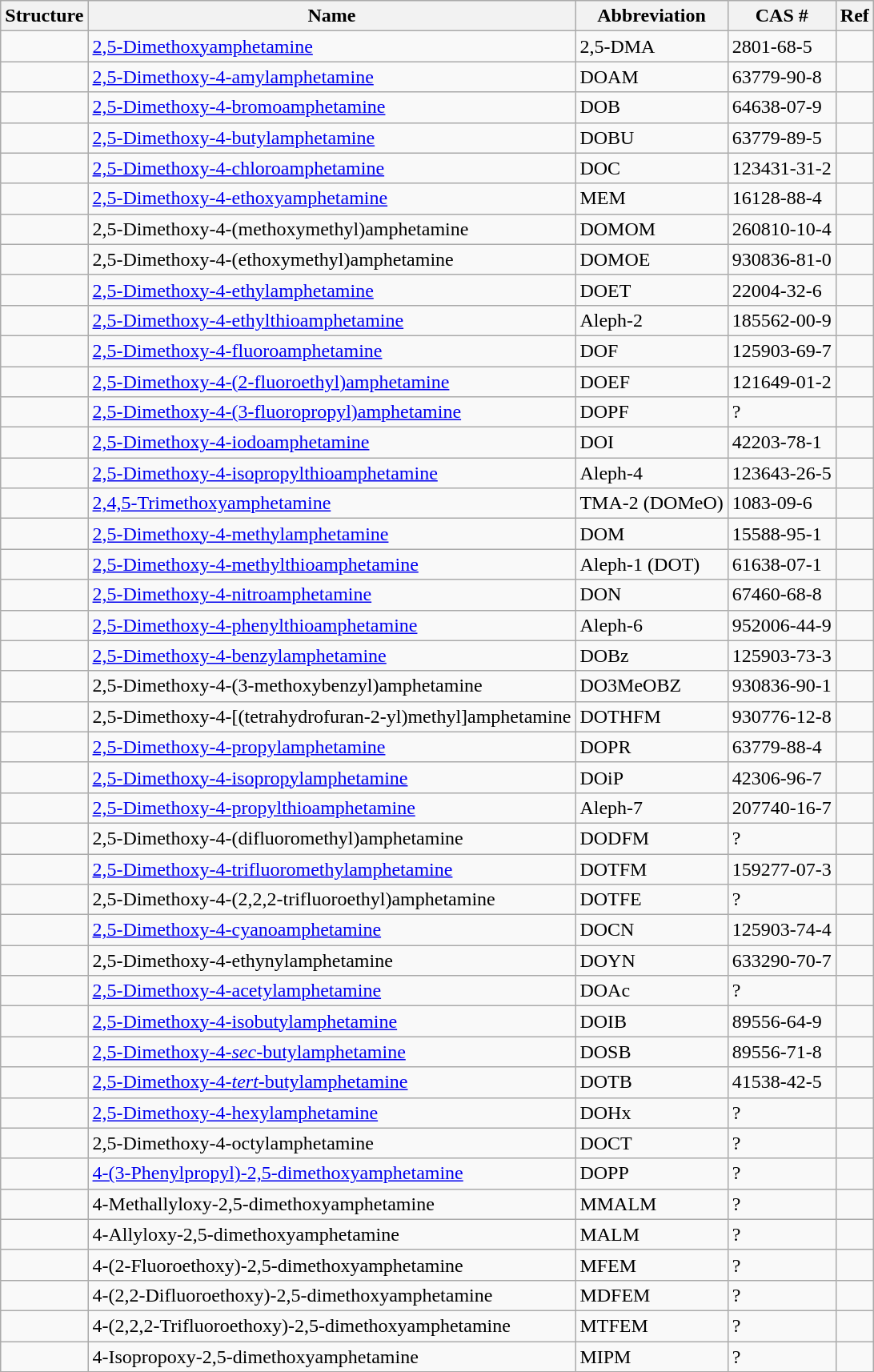<table class="wikitable sticky-header">
<tr>
<th>Structure</th>
<th>Name</th>
<th>Abbreviation</th>
<th>CAS #</th>
<th>Ref</th>
</tr>
<tr>
<td></td>
<td><a href='#'>2,5-Dimethoxyamphetamine</a></td>
<td>2,5-DMA</td>
<td>2801-68-5</td>
<td></td>
</tr>
<tr>
<td></td>
<td><a href='#'>2,5-Dimethoxy-4-amylamphetamine</a></td>
<td>DOAM</td>
<td>63779-90-8</td>
<td></td>
</tr>
<tr>
<td></td>
<td><a href='#'>2,5-Dimethoxy-4-bromoamphetamine</a></td>
<td>DOB</td>
<td>64638-07-9</td>
<td></td>
</tr>
<tr>
<td></td>
<td><a href='#'>2,5-Dimethoxy-4-butylamphetamine</a></td>
<td>DOBU</td>
<td>63779-89-5</td>
<td></td>
</tr>
<tr>
<td></td>
<td><a href='#'>2,5-Dimethoxy-4-chloroamphetamine</a></td>
<td>DOC</td>
<td>123431-31-2</td>
<td></td>
</tr>
<tr>
<td></td>
<td><a href='#'>2,5-Dimethoxy-4-ethoxyamphetamine</a></td>
<td>MEM</td>
<td>16128-88-4</td>
<td></td>
</tr>
<tr>
<td></td>
<td>2,5-Dimethoxy-4-(methoxymethyl)amphetamine</td>
<td>DOMOM</td>
<td>260810-10-4</td>
<td></td>
</tr>
<tr>
<td></td>
<td>2,5-Dimethoxy-4-(ethoxymethyl)amphetamine</td>
<td>DOMOE</td>
<td>930836-81-0</td>
<td></td>
</tr>
<tr>
<td></td>
<td><a href='#'>2,5-Dimethoxy-4-ethylamphetamine</a></td>
<td>DOET</td>
<td>22004-32-6</td>
<td></td>
</tr>
<tr>
<td></td>
<td><a href='#'>2,5-Dimethoxy-4-ethylthioamphetamine</a></td>
<td>Aleph-2</td>
<td>185562-00-9</td>
<td></td>
</tr>
<tr>
<td></td>
<td><a href='#'>2,5-Dimethoxy-4-fluoroamphetamine</a></td>
<td>DOF</td>
<td>125903-69-7</td>
<td></td>
</tr>
<tr>
<td></td>
<td><a href='#'>2,5-Dimethoxy-4-(2-fluoroethyl)amphetamine</a></td>
<td>DOEF</td>
<td>121649-01-2</td>
<td></td>
</tr>
<tr>
<td></td>
<td><a href='#'>2,5-Dimethoxy-4-(3-fluoropropyl)amphetamine</a></td>
<td>DOPF</td>
<td>?</td>
<td></td>
</tr>
<tr>
<td></td>
<td><a href='#'>2,5-Dimethoxy-4-iodoamphetamine</a></td>
<td>DOI</td>
<td>42203-78-1</td>
<td></td>
</tr>
<tr>
<td></td>
<td><a href='#'>2,5-Dimethoxy-4-isopropylthioamphetamine</a></td>
<td>Aleph-4</td>
<td>123643-26-5</td>
<td></td>
</tr>
<tr>
<td></td>
<td><a href='#'>2,4,5-Trimethoxyamphetamine</a></td>
<td>TMA-2 (DOMeO)</td>
<td>1083-09-6</td>
<td></td>
</tr>
<tr>
<td></td>
<td><a href='#'>2,5-Dimethoxy-4-methylamphetamine</a></td>
<td>DOM</td>
<td>15588-95-1</td>
<td></td>
</tr>
<tr>
<td></td>
<td><a href='#'>2,5-Dimethoxy-4-methylthioamphetamine</a></td>
<td>Aleph-1 (DOT)</td>
<td>61638-07-1</td>
<td></td>
</tr>
<tr>
<td></td>
<td><a href='#'>2,5-Dimethoxy-4-nitroamphetamine</a></td>
<td>DON</td>
<td>67460-68-8</td>
<td></td>
</tr>
<tr>
<td></td>
<td><a href='#'>2,5-Dimethoxy-4-phenylthioamphetamine</a></td>
<td>Aleph-6</td>
<td>952006-44-9</td>
<td></td>
</tr>
<tr>
<td></td>
<td><a href='#'>2,5-Dimethoxy-4-benzylamphetamine</a></td>
<td>DOBz</td>
<td>125903-73-3</td>
<td></td>
</tr>
<tr>
<td></td>
<td>2,5-Dimethoxy-4-(3-methoxybenzyl)amphetamine</td>
<td>DO3MeOBZ</td>
<td>930836-90-1</td>
<td></td>
</tr>
<tr>
<td></td>
<td>2,5-Dimethoxy-4-[(tetrahydrofuran-2-yl)methyl]amphetamine</td>
<td>DOTHFM</td>
<td>930776-12-8</td>
<td></td>
</tr>
<tr>
<td></td>
<td><a href='#'>2,5-Dimethoxy-4-propylamphetamine</a></td>
<td>DOPR</td>
<td>63779-88-4</td>
<td></td>
</tr>
<tr>
<td></td>
<td><a href='#'>2,5-Dimethoxy-4-isopropylamphetamine</a></td>
<td>DOiP</td>
<td>42306-96-7</td>
<td></td>
</tr>
<tr>
<td></td>
<td><a href='#'>2,5-Dimethoxy-4-propylthioamphetamine</a></td>
<td>Aleph-7</td>
<td>207740-16-7</td>
<td></td>
</tr>
<tr>
<td></td>
<td>2,5-Dimethoxy-4-(difluoromethyl)amphetamine</td>
<td>DODFM</td>
<td>?</td>
<td></td>
</tr>
<tr>
<td></td>
<td><a href='#'>2,5-Dimethoxy-4-trifluoromethylamphetamine</a></td>
<td>DOTFM</td>
<td>159277-07-3</td>
<td></td>
</tr>
<tr>
<td></td>
<td>2,5-Dimethoxy-4-(2,2,2-trifluoroethyl)amphetamine</td>
<td>DOTFE</td>
<td>?</td>
<td></td>
</tr>
<tr>
<td></td>
<td><a href='#'>2,5-Dimethoxy-4-cyanoamphetamine</a></td>
<td>DOCN</td>
<td>125903-74-4</td>
<td></td>
</tr>
<tr>
<td></td>
<td>2,5-Dimethoxy-4-ethynylamphetamine</td>
<td>DOYN</td>
<td>633290-70-7</td>
<td></td>
</tr>
<tr>
<td></td>
<td><a href='#'>2,5-Dimethoxy-4-acetylamphetamine</a></td>
<td>DOAc</td>
<td>?</td>
<td></td>
</tr>
<tr>
<td></td>
<td><a href='#'>2,5-Dimethoxy-4-isobutylamphetamine</a></td>
<td>DOIB</td>
<td>89556-64-9</td>
<td></td>
</tr>
<tr>
<td></td>
<td><a href='#'>2,5-Dimethoxy-4-<em>sec</em>-butylamphetamine</a></td>
<td>DOSB</td>
<td>89556-71-8</td>
<td></td>
</tr>
<tr>
<td></td>
<td><a href='#'>2,5-Dimethoxy-4-<em>tert</em>-butylamphetamine</a></td>
<td>DOTB</td>
<td>41538-42-5</td>
<td></td>
</tr>
<tr>
<td></td>
<td><a href='#'>2,5-Dimethoxy-4-hexylamphetamine</a></td>
<td>DOHx</td>
<td>?</td>
<td></td>
</tr>
<tr>
<td></td>
<td>2,5-Dimethoxy-4-octylamphetamine</td>
<td>DOCT</td>
<td>?</td>
<td></td>
</tr>
<tr>
<td></td>
<td><a href='#'>4-(3-Phenylpropyl)-2,5-dimethoxyamphetamine</a></td>
<td>DOPP</td>
<td>?</td>
<td></td>
</tr>
<tr>
<td></td>
<td>4-Methallyloxy-2,5-dimethoxyamphetamine</td>
<td>MMALM</td>
<td>?</td>
<td></td>
</tr>
<tr>
<td></td>
<td>4-Allyloxy-2,5-dimethoxyamphetamine</td>
<td>MALM</td>
<td>?</td>
<td></td>
</tr>
<tr>
<td></td>
<td>4-(2-Fluoroethoxy)-2,5-dimethoxyamphetamine</td>
<td>MFEM</td>
<td>?</td>
<td></td>
</tr>
<tr>
<td></td>
<td>4-(2,2-Difluoroethoxy)-2,5-dimethoxyamphetamine</td>
<td>MDFEM</td>
<td>?</td>
<td></td>
</tr>
<tr>
<td></td>
<td>4-(2,2,2-Trifluoroethoxy)-2,5-dimethoxyamphetamine</td>
<td>MTFEM</td>
<td>?</td>
<td></td>
</tr>
<tr>
<td></td>
<td>4-Isopropoxy-2,5-dimethoxyamphetamine</td>
<td>MIPM</td>
<td>?</td>
<td></td>
</tr>
<tr>
</tr>
</table>
